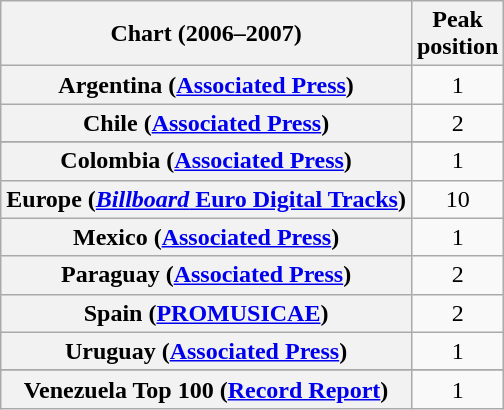<table class="wikitable sortable plainrowheaders" style="text-align:center">
<tr>
<th scope="col">Chart (2006–2007)</th>
<th scope="col">Peak<br>position</th>
</tr>
<tr>
<th scope="row">Argentina (<a href='#'>Associated Press</a>)</th>
<td>1</td>
</tr>
<tr>
<th scope="row">Chile (<a href='#'>Associated Press</a>)</th>
<td>2</td>
</tr>
<tr>
</tr>
<tr>
<th scope="row">Colombia (<a href='#'>Associated Press</a>)</th>
<td>1</td>
</tr>
<tr>
<th scope="row">Europe (<a href='#'><em>Billboard</em> Euro Digital Tracks</a>)</th>
<td>10</td>
</tr>
<tr>
<th scope="row">Mexico (<a href='#'>Associated Press</a>)</th>
<td>1</td>
</tr>
<tr>
<th scope="row">Paraguay (<a href='#'>Associated Press</a>)</th>
<td>2</td>
</tr>
<tr>
<th scope="row">Spain (<a href='#'>PROMUSICAE</a>)</th>
<td>2</td>
</tr>
<tr>
<th scope="row">Uruguay (<a href='#'>Associated Press</a>)</th>
<td>1</td>
</tr>
<tr>
</tr>
<tr>
</tr>
<tr>
</tr>
<tr>
</tr>
<tr>
</tr>
<tr>
<th scope="row">Venezuela Top 100 (<a href='#'>Record Report</a>)</th>
<td>1</td>
</tr>
</table>
